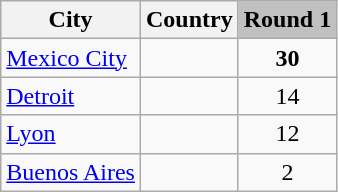<table class="wikitable">
<tr>
<th>City</th>
<th>Country</th>
<td style="background:silver;"><strong>Round 1</strong></td>
</tr>
<tr>
<td><a href='#'>Mexico City</a></td>
<td></td>
<td style="text-align:center;"><strong>30</strong></td>
</tr>
<tr>
<td><a href='#'>Detroit</a></td>
<td></td>
<td style="text-align:center;">14</td>
</tr>
<tr>
<td><a href='#'>Lyon</a></td>
<td></td>
<td style="text-align:center;">12</td>
</tr>
<tr>
<td><a href='#'>Buenos Aires</a></td>
<td></td>
<td style="text-align:center;">2</td>
</tr>
</table>
